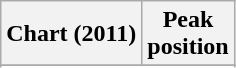<table class="wikitable sortable plainrowheaders" style="text-align:center">
<tr>
<th scope="col">Chart (2011)</th>
<th scope="col">Peak<br> position</th>
</tr>
<tr>
</tr>
<tr>
</tr>
<tr>
</tr>
<tr>
</tr>
<tr>
</tr>
<tr>
</tr>
<tr>
</tr>
</table>
